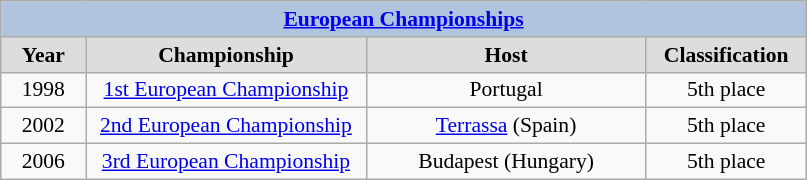<table class="wikitable" style=font-size:90%>
<tr align=center style="background:#B0C4DE;">
<td colspan=4><strong><a href='#'>European Championships</a></strong></td>
</tr>
<tr align=center bgcolor="#dddddd">
<td width=50><strong>Year</strong></td>
<td width=180><strong>Championship</strong></td>
<td width=180><strong>Host</strong></td>
<td width=100><strong>Classification</strong></td>
</tr>
<tr align=center>
<td>1998</td>
<td><a href='#'>1st European Championship</a></td>
<td>Portugal</td>
<td align="center">5th place</td>
</tr>
<tr align=center>
<td>2002</td>
<td><a href='#'>2nd European Championship</a></td>
<td><a href='#'>Terrassa</a> (Spain)</td>
<td align="center">5th place</td>
</tr>
<tr align=center>
<td>2006</td>
<td><a href='#'>3rd European Championship</a></td>
<td>Budapest (Hungary)</td>
<td align="center">5th place</td>
</tr>
</table>
